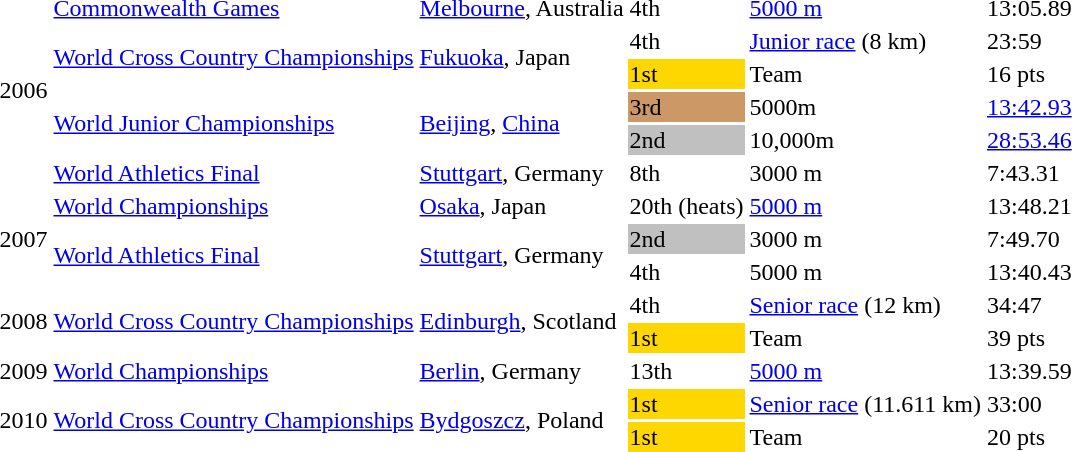<table>
<tr>
<td rowspan=6>2006</td>
<td><a href='#'>Commonwealth Games</a></td>
<td><a href='#'>Melbourne</a>, Australia</td>
<td>4th</td>
<td><a href='#'>5000 m</a></td>
<td>13:05.89</td>
</tr>
<tr>
<td rowspan=2><a href='#'>World Cross Country Championships</a></td>
<td rowspan=2><a href='#'>Fukuoka</a>, Japan</td>
<td>4th</td>
<td><a href='#'>Junior race</a> (8 km)</td>
<td>23:59</td>
</tr>
<tr>
<td bgcolor=gold>1st</td>
<td>Team</td>
<td>16 pts</td>
</tr>
<tr>
<td rowspan=2><a href='#'>World Junior Championships</a></td>
<td rowspan=2><a href='#'>Beijing</a>, <a href='#'>China</a></td>
<td bgcolor="cc9966">3rd</td>
<td>5000m</td>
<td><a href='#'>13:42.93</a></td>
</tr>
<tr>
<td bgcolor=silver>2nd</td>
<td>10,000m</td>
<td><a href='#'>28:53.46</a> </td>
</tr>
<tr>
<td><a href='#'>World Athletics Final</a></td>
<td><a href='#'>Stuttgart</a>, Germany</td>
<td>8th</td>
<td>3000 m</td>
<td>7:43.31</td>
</tr>
<tr>
<td rowspan=3>2007</td>
<td><a href='#'>World Championships</a></td>
<td><a href='#'>Osaka</a>, Japan</td>
<td>20th (heats)</td>
<td><a href='#'>5000 m</a></td>
<td>13:48.21</td>
</tr>
<tr>
<td rowspan=2><a href='#'>World Athletics Final</a></td>
<td rowspan=2><a href='#'>Stuttgart</a>, Germany</td>
<td bgcolor="silver">2nd</td>
<td>3000 m</td>
<td>7:49.70</td>
</tr>
<tr>
<td>4th</td>
<td>5000 m</td>
<td>13:40.43</td>
</tr>
<tr>
<td rowspan=2>2008</td>
<td rowspan=2><a href='#'>World Cross Country Championships</a></td>
<td rowspan=2><a href='#'>Edinburgh</a>, Scotland</td>
<td>4th</td>
<td><a href='#'>Senior race</a> (12 km)</td>
<td>34:47</td>
</tr>
<tr>
<td bgcolor="gold">1st</td>
<td>Team</td>
<td>39 pts</td>
</tr>
<tr>
<td>2009</td>
<td><a href='#'>World Championships</a></td>
<td><a href='#'>Berlin</a>, Germany</td>
<td>13th</td>
<td><a href='#'>5000 m</a></td>
<td>13:39.59</td>
</tr>
<tr>
<td rowspan=2>2010</td>
<td rowspan=2><a href='#'>World Cross Country Championships</a></td>
<td rowspan=2><a href='#'>Bydgoszcz</a>, Poland</td>
<td bgcolor="gold">1st</td>
<td><a href='#'>Senior race</a> (11.611 km)</td>
<td>33:00</td>
</tr>
<tr>
<td bgcolor="gold">1st</td>
<td>Team</td>
<td>20 pts</td>
</tr>
</table>
